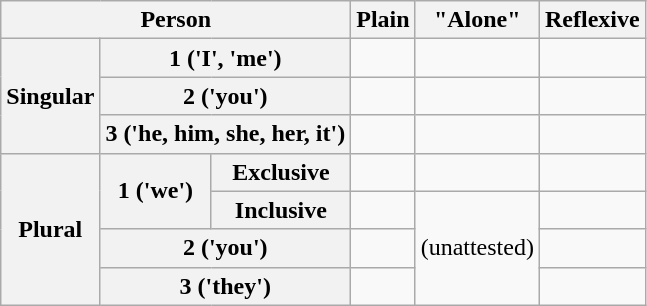<table class="wikitable">
<tr>
<th colspan="3">Person</th>
<th>Plain</th>
<th>"Alone"</th>
<th>Reflexive</th>
</tr>
<tr>
<th rowspan="3">Singular</th>
<th colspan="2">1 ('I', 'me')</th>
<td></td>
<td></td>
<td></td>
</tr>
<tr>
<th colspan="2">2 ('you')</th>
<td></td>
<td></td>
<td></td>
</tr>
<tr>
<th colspan="2">3 ('he, him, she, her, it')</th>
<td></td>
<td></td>
<td></td>
</tr>
<tr>
<th rowspan="4">Plural</th>
<th rowspan="2">1 ('we')</th>
<th>Exclusive</th>
<td></td>
<td></td>
<td></td>
</tr>
<tr>
<th>Inclusive</th>
<td></td>
<td rowspan="3">(unattested)</td>
<td></td>
</tr>
<tr>
<th colspan="2">2 ('you')</th>
<td></td>
<td></td>
</tr>
<tr>
<th colspan="2">3 ('they')</th>
<td></td>
<td></td>
</tr>
</table>
